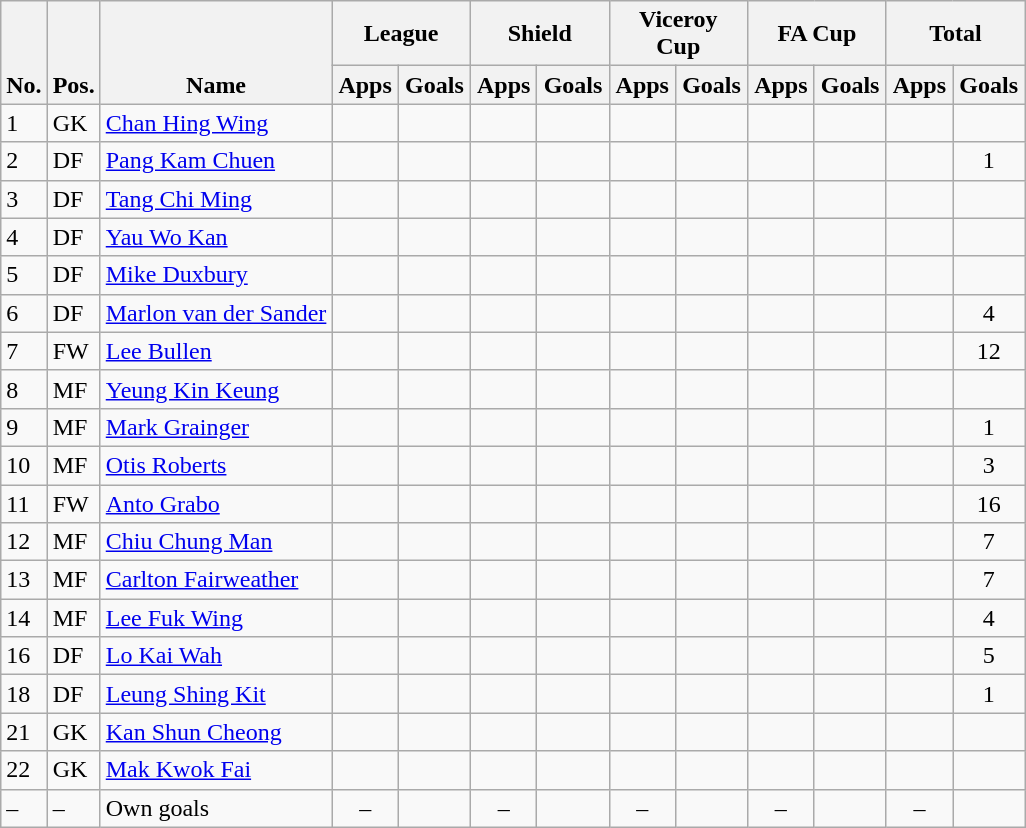<table class="wikitable" style="text-align:center">
<tr>
<th rowspan="2" valign="bottom">No.</th>
<th rowspan="2" valign="bottom">Pos.</th>
<th rowspan="2" valign="bottom">Name</th>
<th colspan="2" width="85">League</th>
<th colspan="2" width="85">Shield</th>
<th colspan="2" width="85">Viceroy Cup</th>
<th colspan="2" width="85">FA Cup</th>
<th colspan="2" width="85">Total</th>
</tr>
<tr>
<th>Apps</th>
<th>Goals</th>
<th>Apps</th>
<th>Goals</th>
<th>Apps</th>
<th>Goals</th>
<th>Apps</th>
<th>Goals</th>
<th>Apps</th>
<th>Goals</th>
</tr>
<tr>
<td align="left">1</td>
<td align="left">GK</td>
<td align="left"> <a href='#'>Chan Hing Wing</a></td>
<td></td>
<td></td>
<td></td>
<td></td>
<td></td>
<td></td>
<td></td>
<td></td>
<td></td>
<td></td>
</tr>
<tr>
<td align="left">2</td>
<td align="left">DF</td>
<td align="left"> <a href='#'>Pang Kam Chuen</a></td>
<td></td>
<td></td>
<td></td>
<td></td>
<td></td>
<td></td>
<td></td>
<td></td>
<td></td>
<td>1</td>
</tr>
<tr>
<td align="left">3</td>
<td align="left">DF</td>
<td align="left"> <a href='#'>Tang Chi Ming</a></td>
<td></td>
<td></td>
<td></td>
<td></td>
<td></td>
<td></td>
<td></td>
<td></td>
<td></td>
<td></td>
</tr>
<tr>
<td align="left">4</td>
<td align="left">DF</td>
<td align="left"> <a href='#'>Yau Wo Kan</a></td>
<td></td>
<td></td>
<td></td>
<td></td>
<td></td>
<td></td>
<td></td>
<td></td>
<td></td>
<td></td>
</tr>
<tr>
<td align="left">5</td>
<td align="left">DF</td>
<td align="left"> <a href='#'>Mike Duxbury</a></td>
<td></td>
<td></td>
<td></td>
<td></td>
<td></td>
<td></td>
<td></td>
<td></td>
<td></td>
<td></td>
</tr>
<tr>
<td align="left">6</td>
<td align="left">DF</td>
<td align="left"> <a href='#'>Marlon van der Sander</a></td>
<td></td>
<td></td>
<td></td>
<td></td>
<td></td>
<td></td>
<td></td>
<td></td>
<td></td>
<td>4</td>
</tr>
<tr>
<td align="left">7</td>
<td align="left">FW</td>
<td align="left"> <a href='#'>Lee Bullen</a></td>
<td></td>
<td></td>
<td></td>
<td></td>
<td></td>
<td></td>
<td></td>
<td></td>
<td></td>
<td>12</td>
</tr>
<tr>
<td align="left">8</td>
<td align="left">MF</td>
<td align="left"> <a href='#'>Yeung Kin Keung</a></td>
<td></td>
<td></td>
<td></td>
<td></td>
<td></td>
<td></td>
<td></td>
<td></td>
<td></td>
<td></td>
</tr>
<tr>
<td align="left">9</td>
<td align="left">MF</td>
<td align="left"> <a href='#'>Mark Grainger</a></td>
<td></td>
<td></td>
<td></td>
<td></td>
<td></td>
<td></td>
<td></td>
<td></td>
<td></td>
<td>1</td>
</tr>
<tr>
<td align="left">10</td>
<td align="left">MF</td>
<td align="left"> <a href='#'>Otis Roberts</a></td>
<td></td>
<td></td>
<td></td>
<td></td>
<td></td>
<td></td>
<td></td>
<td></td>
<td></td>
<td>3</td>
</tr>
<tr>
<td align="left">11</td>
<td align="left">FW</td>
<td align="left"> <a href='#'>Anto Grabo</a></td>
<td></td>
<td></td>
<td></td>
<td></td>
<td></td>
<td></td>
<td></td>
<td></td>
<td></td>
<td>16</td>
</tr>
<tr>
<td align="left">12</td>
<td align="left">MF</td>
<td align="left"> <a href='#'>Chiu Chung Man</a></td>
<td></td>
<td></td>
<td></td>
<td></td>
<td></td>
<td></td>
<td></td>
<td></td>
<td></td>
<td>7</td>
</tr>
<tr>
<td align="left">13</td>
<td align="left">MF</td>
<td align="left"> <a href='#'>Carlton Fairweather</a></td>
<td></td>
<td></td>
<td></td>
<td></td>
<td></td>
<td></td>
<td></td>
<td></td>
<td></td>
<td>7</td>
</tr>
<tr>
<td align="left">14</td>
<td align="left">MF</td>
<td align="left"> <a href='#'>Lee Fuk Wing</a></td>
<td></td>
<td></td>
<td></td>
<td></td>
<td></td>
<td></td>
<td></td>
<td></td>
<td></td>
<td>4</td>
</tr>
<tr>
<td align="left">16</td>
<td align="left">DF</td>
<td align="left"> <a href='#'>Lo Kai Wah</a></td>
<td></td>
<td></td>
<td></td>
<td></td>
<td></td>
<td></td>
<td></td>
<td></td>
<td></td>
<td>5</td>
</tr>
<tr>
<td align="left">18</td>
<td align="left">DF</td>
<td align="left"> <a href='#'>Leung Shing Kit</a></td>
<td></td>
<td></td>
<td></td>
<td></td>
<td></td>
<td></td>
<td></td>
<td></td>
<td></td>
<td>1</td>
</tr>
<tr>
<td align="left">21</td>
<td align="left">GK</td>
<td align="left"> <a href='#'>Kan Shun Cheong</a></td>
<td></td>
<td></td>
<td></td>
<td></td>
<td></td>
<td></td>
<td></td>
<td></td>
<td></td>
<td></td>
</tr>
<tr>
<td align="left">22</td>
<td align="left">GK</td>
<td align="left"> <a href='#'>Mak Kwok Fai</a></td>
<td></td>
<td></td>
<td></td>
<td></td>
<td></td>
<td></td>
<td></td>
<td></td>
<td></td>
<td></td>
</tr>
<tr>
<td align="left">–</td>
<td align="left">–</td>
<td align="left">Own goals</td>
<td>–</td>
<td></td>
<td>–</td>
<td></td>
<td>–</td>
<td></td>
<td>–</td>
<td></td>
<td>–</td>
<td></td>
</tr>
</table>
